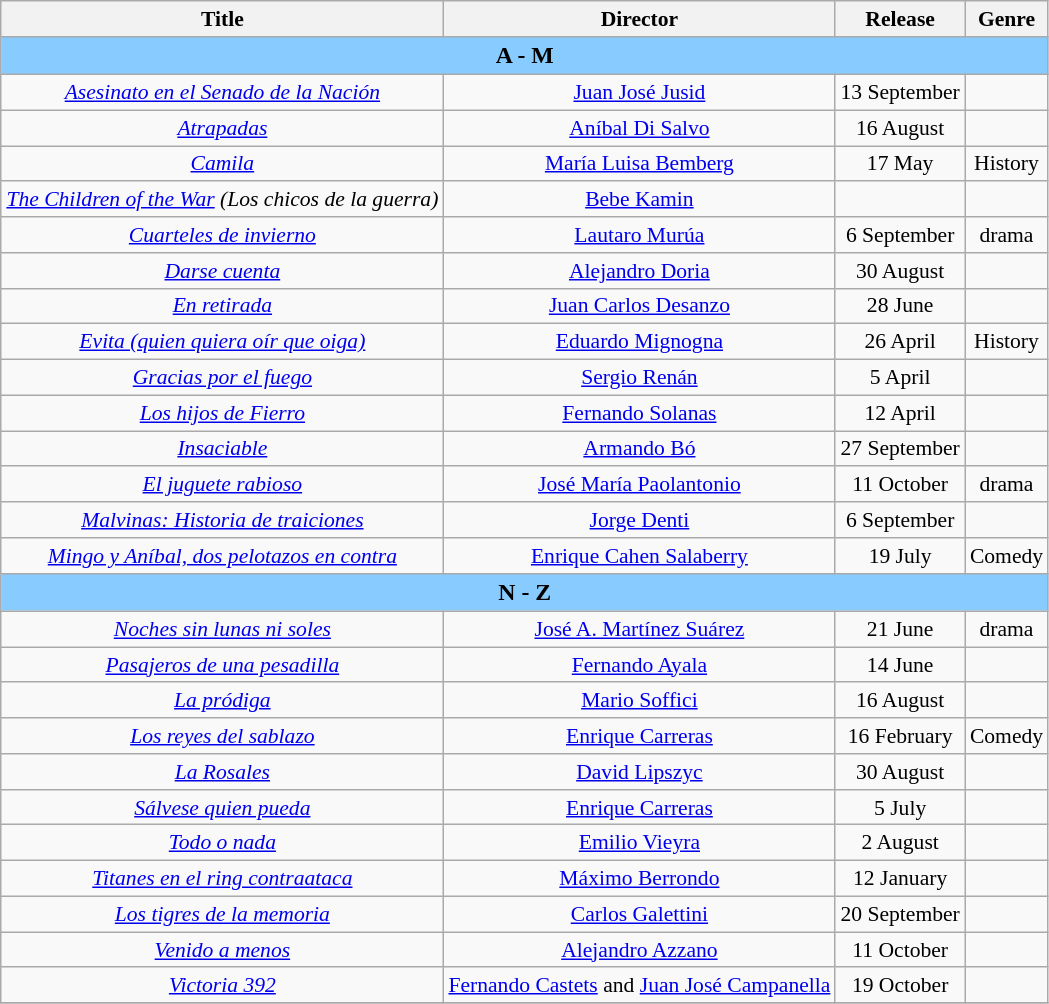<table class="wikitable" style="margin:1em 0 1em 1em; text-align: center; font-size: 90%;">
<tr>
<th scope="col">Title</th>
<th scope="col">Director</th>
<th scope="col">Release</th>
<th scope="col">Genre</th>
</tr>
<tr>
<th colspan="4" style="background-color:#88ccff; font-size:110%;"><strong>A  -  M</strong></th>
</tr>
<tr>
<td><em><a href='#'>Asesinato en el Senado de la Nación</a></em></td>
<td><a href='#'>Juan José Jusid</a></td>
<td>13 September</td>
<td></td>
</tr>
<tr>
<td><em><a href='#'>Atrapadas</a></em></td>
<td><a href='#'>Aníbal Di Salvo</a></td>
<td>16 August</td>
<td></td>
</tr>
<tr>
<td><em><a href='#'>Camila</a></em></td>
<td><a href='#'>María Luisa Bemberg</a></td>
<td>17 May</td>
<td>History</td>
</tr>
<tr>
<td><em><a href='#'>The Children of the War</a> (Los chicos de la guerra)</em></td>
<td><a href='#'>Bebe Kamin</a></td>
<td></td>
<td></td>
</tr>
<tr>
<td><em><a href='#'>Cuarteles de invierno</a></em></td>
<td><a href='#'>Lautaro Murúa</a></td>
<td>6 September</td>
<td>drama</td>
</tr>
<tr>
<td><em><a href='#'>Darse cuenta</a></em></td>
<td><a href='#'>Alejandro Doria</a></td>
<td>30 August</td>
<td></td>
</tr>
<tr>
<td><em><a href='#'>En retirada</a></em></td>
<td><a href='#'>Juan Carlos Desanzo</a></td>
<td>28 June</td>
<td></td>
</tr>
<tr>
<td><em><a href='#'>Evita (quien quiera oír que oiga)</a></em></td>
<td><a href='#'>Eduardo Mignogna</a></td>
<td>26 April</td>
<td>History</td>
</tr>
<tr>
<td><em><a href='#'>Gracias por el fuego</a></em></td>
<td><a href='#'>Sergio Renán</a></td>
<td>5 April</td>
<td></td>
</tr>
<tr>
<td><em><a href='#'>Los hijos de Fierro</a></em></td>
<td><a href='#'>Fernando Solanas</a></td>
<td>12 April</td>
<td></td>
</tr>
<tr>
<td><em><a href='#'>Insaciable</a></em></td>
<td><a href='#'>Armando Bó</a></td>
<td>27 September</td>
<td></td>
</tr>
<tr>
<td><em><a href='#'>El juguete rabioso</a></em></td>
<td><a href='#'>José María Paolantonio</a></td>
<td>11 October</td>
<td>drama</td>
</tr>
<tr>
<td><em><a href='#'>Malvinas: Historia de traiciones</a></em></td>
<td><a href='#'>Jorge Denti</a></td>
<td>6 September</td>
<td></td>
</tr>
<tr>
<td><em><a href='#'>Mingo y Aníbal, dos pelotazos en contra</a></em></td>
<td><a href='#'>Enrique Cahen Salaberry</a></td>
<td>19 July</td>
<td>Comedy</td>
</tr>
<tr>
<th colspan="4" style="background-color:#88ccff; font-size:110%;"><strong>N  -  Z</strong></th>
</tr>
<tr>
<td><em><a href='#'>Noches sin lunas ni soles</a></em></td>
<td><a href='#'>José A. Martínez Suárez</a></td>
<td>21 June</td>
<td>drama</td>
</tr>
<tr>
<td><em><a href='#'>Pasajeros de una pesadilla</a></em></td>
<td><a href='#'>Fernando Ayala</a></td>
<td>14 June</td>
<td></td>
</tr>
<tr>
<td><em><a href='#'>La pródiga</a></em></td>
<td><a href='#'>Mario Soffici</a></td>
<td>16 August</td>
<td></td>
</tr>
<tr>
<td><em><a href='#'>Los reyes del sablazo</a></em></td>
<td><a href='#'>Enrique Carreras</a></td>
<td>16 February</td>
<td>Comedy</td>
</tr>
<tr>
<td><em><a href='#'>La Rosales</a></em></td>
<td><a href='#'>David Lipszyc</a></td>
<td>30 August</td>
<td></td>
</tr>
<tr>
<td><em><a href='#'>Sálvese quien pueda</a></em></td>
<td><a href='#'>Enrique Carreras</a></td>
<td>5 July</td>
<td></td>
</tr>
<tr>
<td><em><a href='#'>Todo o nada</a></em></td>
<td><a href='#'>Emilio Vieyra</a></td>
<td>2 August</td>
<td></td>
</tr>
<tr>
<td><em><a href='#'>Titanes en el ring contraataca</a></em></td>
<td><a href='#'>Máximo Berrondo</a></td>
<td>12 January</td>
<td></td>
</tr>
<tr>
<td><em><a href='#'>Los tigres de la memoria</a></em></td>
<td><a href='#'>Carlos Galettini</a></td>
<td>20 September</td>
<td></td>
</tr>
<tr>
<td><em><a href='#'>Venido a menos</a></em></td>
<td><a href='#'>Alejandro Azzano</a></td>
<td>11 October</td>
<td></td>
</tr>
<tr>
<td><em><a href='#'>Victoria 392</a></em></td>
<td><a href='#'>Fernando Castets</a> and <a href='#'>Juan José Campanella</a></td>
<td>19 October</td>
<td></td>
</tr>
<tr>
</tr>
</table>
